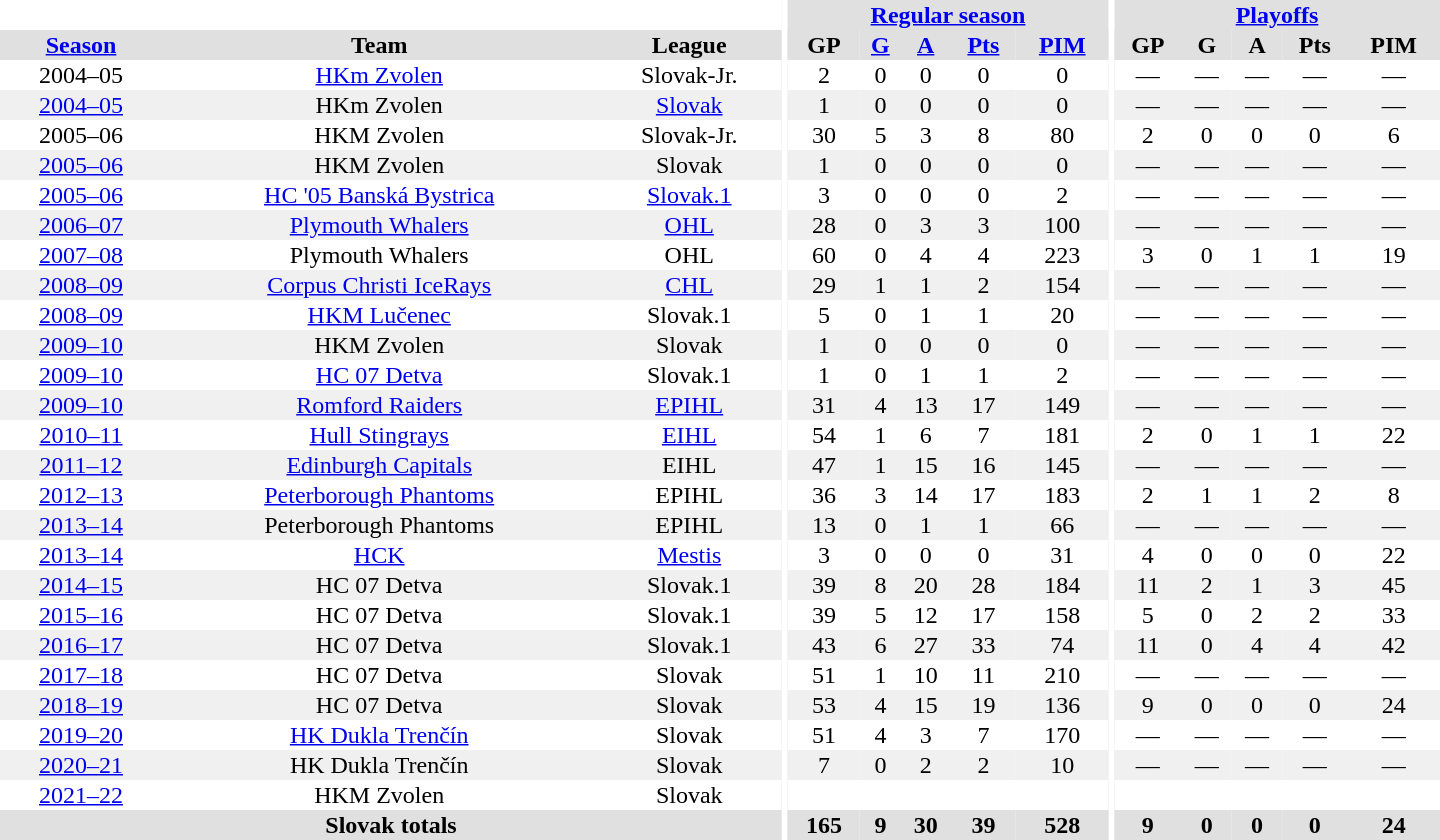<table border="0" cellpadding="1" cellspacing="0" style="text-align:center; width:60em">
<tr bgcolor="#e0e0e0">
<th colspan="3" bgcolor="#ffffff"></th>
<th rowspan="99" bgcolor="#ffffff"></th>
<th colspan="5"><a href='#'>Regular season</a></th>
<th rowspan="99" bgcolor="#ffffff"></th>
<th colspan="5"><a href='#'>Playoffs</a></th>
</tr>
<tr bgcolor="#e0e0e0">
<th><a href='#'>Season</a></th>
<th>Team</th>
<th>League</th>
<th>GP</th>
<th><a href='#'>G</a></th>
<th><a href='#'>A</a></th>
<th><a href='#'>Pts</a></th>
<th><a href='#'>PIM</a></th>
<th>GP</th>
<th>G</th>
<th>A</th>
<th>Pts</th>
<th>PIM</th>
</tr>
<tr>
<td>2004–05</td>
<td><a href='#'>HKm Zvolen</a></td>
<td>Slovak-Jr.</td>
<td>2</td>
<td>0</td>
<td>0</td>
<td>0</td>
<td>0</td>
<td>—</td>
<td>—</td>
<td>—</td>
<td>—</td>
<td>—</td>
</tr>
<tr bgcolor="#f0f0f0">
<td><a href='#'>2004–05</a></td>
<td>HKm Zvolen</td>
<td><a href='#'>Slovak</a></td>
<td>1</td>
<td>0</td>
<td>0</td>
<td>0</td>
<td>0</td>
<td>—</td>
<td>—</td>
<td>—</td>
<td>—</td>
<td>—</td>
</tr>
<tr>
<td>2005–06</td>
<td>HKM Zvolen</td>
<td>Slovak-Jr.</td>
<td>30</td>
<td>5</td>
<td>3</td>
<td>8</td>
<td>80</td>
<td>2</td>
<td>0</td>
<td>0</td>
<td>0</td>
<td>6</td>
</tr>
<tr bgcolor="#f0f0f0">
<td><a href='#'>2005–06</a></td>
<td>HKM Zvolen</td>
<td>Slovak</td>
<td>1</td>
<td>0</td>
<td>0</td>
<td>0</td>
<td>0</td>
<td>—</td>
<td>—</td>
<td>—</td>
<td>—</td>
<td>—</td>
</tr>
<tr>
<td><a href='#'>2005–06</a></td>
<td><a href='#'>HC '05 Banská Bystrica</a></td>
<td><a href='#'>Slovak.1</a></td>
<td>3</td>
<td>0</td>
<td>0</td>
<td>0</td>
<td>2</td>
<td>—</td>
<td>—</td>
<td>—</td>
<td>—</td>
<td>—</td>
</tr>
<tr bgcolor="#f0f0f0">
<td><a href='#'>2006–07</a></td>
<td><a href='#'>Plymouth Whalers</a></td>
<td><a href='#'>OHL</a></td>
<td>28</td>
<td>0</td>
<td>3</td>
<td>3</td>
<td>100</td>
<td>—</td>
<td>—</td>
<td>—</td>
<td>—</td>
<td>—</td>
</tr>
<tr>
<td><a href='#'>2007–08</a></td>
<td>Plymouth Whalers</td>
<td>OHL</td>
<td>60</td>
<td>0</td>
<td>4</td>
<td>4</td>
<td>223</td>
<td>3</td>
<td>0</td>
<td>1</td>
<td>1</td>
<td>19</td>
</tr>
<tr bgcolor="#f0f0f0">
<td><a href='#'>2008–09</a></td>
<td><a href='#'>Corpus Christi IceRays</a></td>
<td><a href='#'>CHL</a></td>
<td>29</td>
<td>1</td>
<td>1</td>
<td>2</td>
<td>154</td>
<td>—</td>
<td>—</td>
<td>—</td>
<td>—</td>
<td>—</td>
</tr>
<tr>
<td><a href='#'>2008–09</a></td>
<td><a href='#'>HKM Lučenec</a></td>
<td>Slovak.1</td>
<td>5</td>
<td>0</td>
<td>1</td>
<td>1</td>
<td>20</td>
<td>—</td>
<td>—</td>
<td>—</td>
<td>—</td>
<td>—</td>
</tr>
<tr bgcolor="#f0f0f0">
<td><a href='#'>2009–10</a></td>
<td>HKM Zvolen</td>
<td>Slovak</td>
<td>1</td>
<td>0</td>
<td>0</td>
<td>0</td>
<td>0</td>
<td>—</td>
<td>—</td>
<td>—</td>
<td>—</td>
<td>—</td>
</tr>
<tr>
<td><a href='#'>2009–10</a></td>
<td><a href='#'>HC 07 Detva</a></td>
<td>Slovak.1</td>
<td>1</td>
<td>0</td>
<td>1</td>
<td>1</td>
<td>2</td>
<td>—</td>
<td>—</td>
<td>—</td>
<td>—</td>
<td>—</td>
</tr>
<tr bgcolor="#f0f0f0">
<td><a href='#'>2009–10</a></td>
<td><a href='#'>Romford Raiders</a></td>
<td><a href='#'>EPIHL</a></td>
<td>31</td>
<td>4</td>
<td>13</td>
<td>17</td>
<td>149</td>
<td>—</td>
<td>—</td>
<td>—</td>
<td>—</td>
<td>—</td>
</tr>
<tr>
<td><a href='#'>2010–11</a></td>
<td><a href='#'>Hull Stingrays</a></td>
<td><a href='#'>EIHL</a></td>
<td>54</td>
<td>1</td>
<td>6</td>
<td>7</td>
<td>181</td>
<td>2</td>
<td>0</td>
<td>1</td>
<td>1</td>
<td>22</td>
</tr>
<tr bgcolor="#f0f0f0">
<td><a href='#'>2011–12</a></td>
<td><a href='#'>Edinburgh Capitals</a></td>
<td>EIHL</td>
<td>47</td>
<td>1</td>
<td>15</td>
<td>16</td>
<td>145</td>
<td>—</td>
<td>—</td>
<td>—</td>
<td>—</td>
<td>—</td>
</tr>
<tr>
<td><a href='#'>2012–13</a></td>
<td><a href='#'>Peterborough Phantoms</a></td>
<td>EPIHL</td>
<td>36</td>
<td>3</td>
<td>14</td>
<td>17</td>
<td>183</td>
<td>2</td>
<td>1</td>
<td>1</td>
<td>2</td>
<td>8</td>
</tr>
<tr bgcolor="#f0f0f0">
<td><a href='#'>2013–14</a></td>
<td>Peterborough Phantoms</td>
<td>EPIHL</td>
<td>13</td>
<td>0</td>
<td>1</td>
<td>1</td>
<td>66</td>
<td>—</td>
<td>—</td>
<td>—</td>
<td>—</td>
<td>—</td>
</tr>
<tr>
<td><a href='#'>2013–14</a></td>
<td><a href='#'>HCK</a></td>
<td><a href='#'>Mestis</a></td>
<td>3</td>
<td>0</td>
<td>0</td>
<td>0</td>
<td>31</td>
<td>4</td>
<td>0</td>
<td>0</td>
<td>0</td>
<td>22</td>
</tr>
<tr bgcolor="#f0f0f0">
<td><a href='#'>2014–15</a></td>
<td>HC 07 Detva</td>
<td>Slovak.1</td>
<td>39</td>
<td>8</td>
<td>20</td>
<td>28</td>
<td>184</td>
<td>11</td>
<td>2</td>
<td>1</td>
<td>3</td>
<td>45</td>
</tr>
<tr>
<td><a href='#'>2015–16</a></td>
<td>HC 07 Detva</td>
<td>Slovak.1</td>
<td>39</td>
<td>5</td>
<td>12</td>
<td>17</td>
<td>158</td>
<td>5</td>
<td>0</td>
<td>2</td>
<td>2</td>
<td>33</td>
</tr>
<tr bgcolor="#f0f0f0">
<td><a href='#'>2016–17</a></td>
<td>HC 07 Detva</td>
<td>Slovak.1</td>
<td>43</td>
<td>6</td>
<td>27</td>
<td>33</td>
<td>74</td>
<td>11</td>
<td>0</td>
<td>4</td>
<td>4</td>
<td>42</td>
</tr>
<tr>
<td><a href='#'>2017–18</a></td>
<td>HC 07 Detva</td>
<td>Slovak</td>
<td>51</td>
<td>1</td>
<td>10</td>
<td>11</td>
<td>210</td>
<td>—</td>
<td>—</td>
<td>—</td>
<td>—</td>
<td>—</td>
</tr>
<tr bgcolor="#f0f0f0">
<td><a href='#'>2018–19</a></td>
<td>HC 07 Detva</td>
<td>Slovak</td>
<td>53</td>
<td>4</td>
<td>15</td>
<td>19</td>
<td>136</td>
<td>9</td>
<td>0</td>
<td>0</td>
<td>0</td>
<td>24</td>
</tr>
<tr>
<td><a href='#'>2019–20</a></td>
<td><a href='#'>HK Dukla Trenčín</a></td>
<td>Slovak</td>
<td>51</td>
<td>4</td>
<td>3</td>
<td>7</td>
<td>170</td>
<td>—</td>
<td>—</td>
<td>—</td>
<td>—</td>
<td>—</td>
</tr>
<tr bgcolor="#f0f0f0">
<td><a href='#'>2020–21</a></td>
<td>HK Dukla Trenčín</td>
<td>Slovak</td>
<td>7</td>
<td>0</td>
<td>2</td>
<td>2</td>
<td>10</td>
<td>—</td>
<td>—</td>
<td>—</td>
<td>—</td>
<td>—</td>
</tr>
<tr>
<td><a href='#'>2021–22</a></td>
<td>HKM Zvolen</td>
<td>Slovak</td>
<td></td>
<td></td>
<td></td>
<td></td>
<td></td>
<td></td>
<td></td>
<td></td>
<td></td>
<td></td>
</tr>
<tr bgcolor="#e0e0e0">
<th colspan="3">Slovak totals</th>
<th>165</th>
<th>9</th>
<th>30</th>
<th>39</th>
<th>528</th>
<th>9</th>
<th>0</th>
<th>0</th>
<th>0</th>
<th>24</th>
</tr>
</table>
